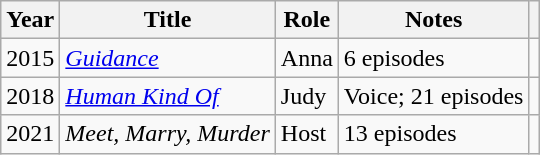<table class="wikitable sortable">
<tr>
<th>Year</th>
<th>Title</th>
<th>Role</th>
<th class="unsortable">Notes</th>
<th class="unsortable"></th>
</tr>
<tr>
<td>2015</td>
<td><em><a href='#'>Guidance</a></em></td>
<td>Anna</td>
<td>6 episodes</td>
<td style="text-align:center;"></td>
</tr>
<tr>
<td>2018</td>
<td><em><a href='#'>Human Kind Of</a></em></td>
<td>Judy</td>
<td>Voice; 21 episodes</td>
<td style="text-align:center;"></td>
</tr>
<tr>
<td>2021</td>
<td><em>Meet, Marry, Murder</em></td>
<td>Host</td>
<td>13 episodes</td>
<td style="text-align:center;"></td>
</tr>
</table>
